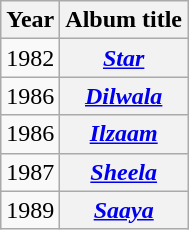<table class="wikitable sortable plainrowheaders">
<tr>
<th scope="col">Year</th>
<th scope="col">Album title</th>
</tr>
<tr>
<td>1982</td>
<th scope="row"><em><a href='#'>Star</a></em></th>
</tr>
<tr>
<td>1986</td>
<th scope="row"><em><a href='#'>Dilwala</a></em></th>
</tr>
<tr>
<td>1986</td>
<th scope="row"><em><a href='#'>Ilzaam</a></em></th>
</tr>
<tr>
<td>1987</td>
<th scope="row"><em><a href='#'>Sheela</a></em></th>
</tr>
<tr>
<td>1989</td>
<th scope="row"><em><a href='#'>Saaya</a></em></th>
</tr>
</table>
